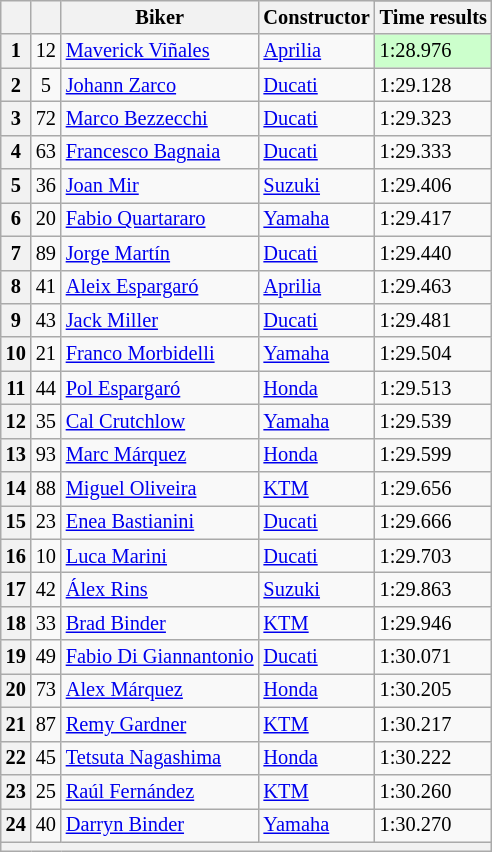<table class="wikitable sortable" style="font-size: 85%;">
<tr>
<th rowspan="2"></th>
<th rowspan="2"></th>
<th rowspan="2">Biker</th>
<th rowspan="2">Constructor</th>
</tr>
<tr>
<th scope="col">Time results</th>
</tr>
<tr>
<th scope="row">1</th>
<td align="center">12</td>
<td> <a href='#'>Maverick Viñales</a></td>
<td><a href='#'>Aprilia</a></td>
<td style="background:#ccffcc;">1:28.976</td>
</tr>
<tr>
<th scope="row">2</th>
<td align="center">5</td>
<td> <a href='#'>Johann Zarco</a></td>
<td><a href='#'>Ducati</a></td>
<td>1:29.128</td>
</tr>
<tr>
<th scope="row">3</th>
<td align="center">72</td>
<td> <a href='#'>Marco Bezzecchi</a></td>
<td><a href='#'>Ducati</a></td>
<td>1:29.323</td>
</tr>
<tr>
<th scope="row">4</th>
<td align="center">63</td>
<td> <a href='#'>Francesco Bagnaia</a></td>
<td><a href='#'>Ducati</a></td>
<td>1:29.333</td>
</tr>
<tr>
<th scope="row">5</th>
<td align="center">36</td>
<td> <a href='#'>Joan Mir</a></td>
<td><a href='#'>Suzuki</a></td>
<td>1:29.406</td>
</tr>
<tr>
<th scope="row">6</th>
<td align="center">20</td>
<td> <a href='#'>Fabio Quartararo</a></td>
<td><a href='#'>Yamaha</a></td>
<td>1:29.417</td>
</tr>
<tr>
<th scope="row">7</th>
<td align="center">89</td>
<td> <a href='#'>Jorge Martín</a></td>
<td><a href='#'>Ducati</a></td>
<td>1:29.440</td>
</tr>
<tr>
<th scope="row">8</th>
<td align="center">41</td>
<td> <a href='#'>Aleix Espargaró</a></td>
<td><a href='#'>Aprilia</a></td>
<td>1:29.463</td>
</tr>
<tr>
<th scope="row">9</th>
<td align="center">43</td>
<td> <a href='#'>Jack Miller</a></td>
<td><a href='#'>Ducati</a></td>
<td>1:29.481</td>
</tr>
<tr>
<th scope="row">10</th>
<td align="center">21</td>
<td> <a href='#'>Franco Morbidelli</a></td>
<td><a href='#'>Yamaha</a></td>
<td>1:29.504</td>
</tr>
<tr>
<th scope="row">11</th>
<td align="center">44</td>
<td> <a href='#'>Pol Espargaró</a></td>
<td><a href='#'>Honda</a></td>
<td>1:29.513</td>
</tr>
<tr>
<th scope="row">12</th>
<td align="center">35</td>
<td> <a href='#'>Cal Crutchlow</a></td>
<td><a href='#'>Yamaha</a></td>
<td>1:29.539</td>
</tr>
<tr>
<th scope="row">13</th>
<td align="center">93</td>
<td> <a href='#'>Marc Márquez</a></td>
<td><a href='#'>Honda</a></td>
<td>1:29.599</td>
</tr>
<tr>
<th scope="row">14</th>
<td align="center">88</td>
<td> <a href='#'>Miguel Oliveira</a></td>
<td><a href='#'>KTM</a></td>
<td>1:29.656</td>
</tr>
<tr>
<th scope="row">15</th>
<td align="center">23</td>
<td> <a href='#'>Enea Bastianini</a></td>
<td><a href='#'>Ducati</a></td>
<td>1:29.666</td>
</tr>
<tr>
<th scope="row">16</th>
<td align="center">10</td>
<td> <a href='#'>Luca Marini</a></td>
<td><a href='#'>Ducati</a></td>
<td>1:29.703</td>
</tr>
<tr>
<th scope="row">17</th>
<td align="center">42</td>
<td> <a href='#'>Álex Rins</a></td>
<td><a href='#'>Suzuki</a></td>
<td>1:29.863</td>
</tr>
<tr>
<th scope="row">18</th>
<td align="center">33</td>
<td> <a href='#'>Brad Binder</a></td>
<td><a href='#'>KTM</a></td>
<td>1:29.946</td>
</tr>
<tr>
<th scope="row">19</th>
<td align="center">49</td>
<td> <a href='#'>Fabio Di Giannantonio</a></td>
<td><a href='#'>Ducati</a></td>
<td>1:30.071</td>
</tr>
<tr>
<th scope="row">20</th>
<td align="center">73</td>
<td> <a href='#'>Alex Márquez</a></td>
<td><a href='#'>Honda</a></td>
<td>1:30.205</td>
</tr>
<tr>
<th scope="row">21</th>
<td align="center">87</td>
<td> <a href='#'>Remy Gardner</a></td>
<td><a href='#'>KTM</a></td>
<td>1:30.217</td>
</tr>
<tr>
<th scope="row">22</th>
<td align="center">45</td>
<td> <a href='#'>Tetsuta Nagashima</a></td>
<td><a href='#'>Honda</a></td>
<td>1:30.222</td>
</tr>
<tr>
<th scope="row">23</th>
<td align="center">25</td>
<td> <a href='#'>Raúl Fernández</a></td>
<td><a href='#'>KTM</a></td>
<td>1:30.260</td>
</tr>
<tr>
<th scope="row">24</th>
<td align="center">40</td>
<td> <a href='#'>Darryn Binder</a></td>
<td><a href='#'>Yamaha</a></td>
<td>1:30.270</td>
</tr>
<tr>
<th colspan="7"></th>
</tr>
</table>
